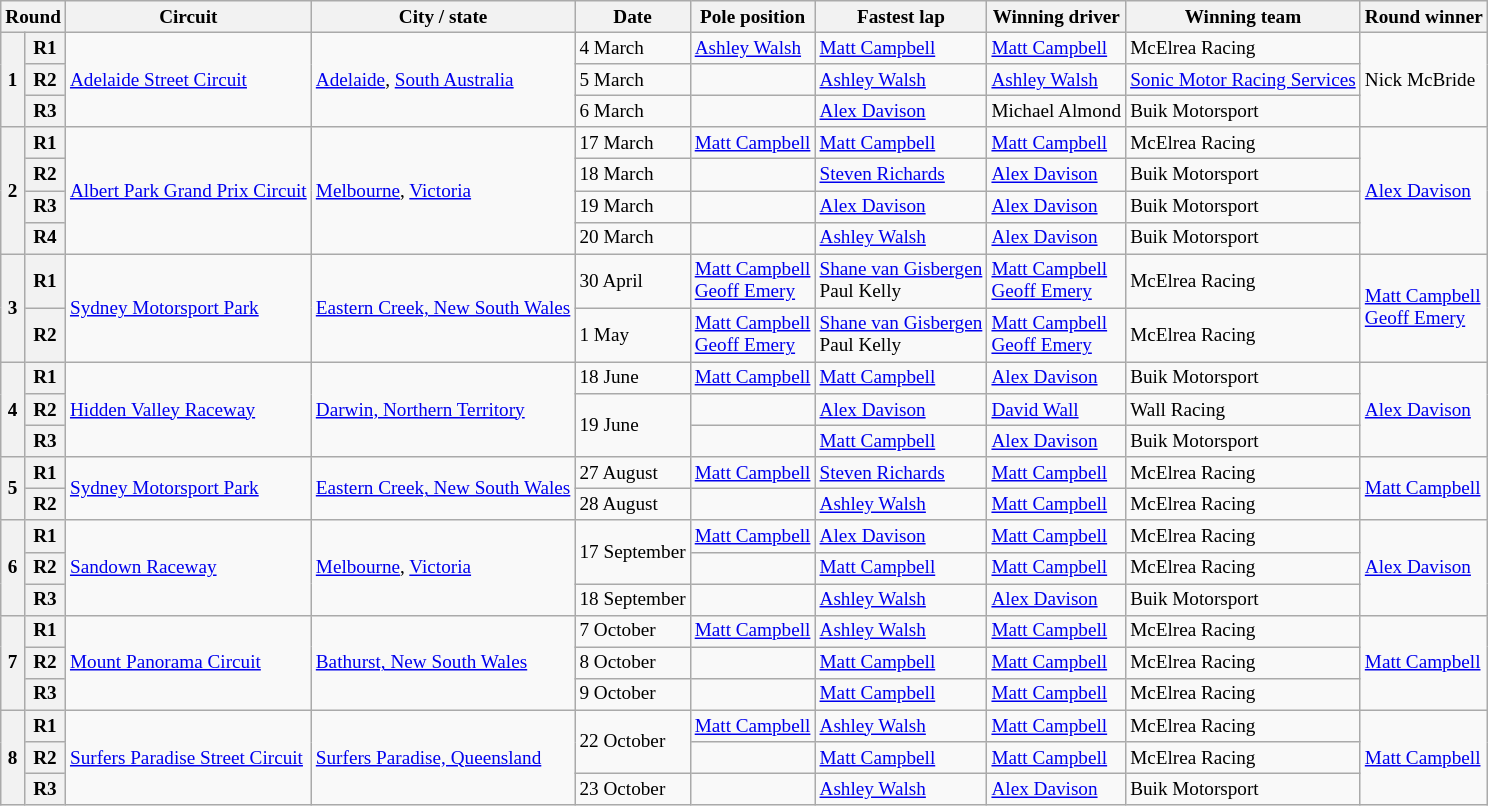<table class="wikitable" style="font-size: 80%">
<tr>
<th colspan="2">Round</th>
<th>Circuit</th>
<th>City / state</th>
<th>Date</th>
<th>Pole position</th>
<th>Fastest lap</th>
<th>Winning driver</th>
<th>Winning team</th>
<th>Round winner</th>
</tr>
<tr>
<th rowspan="3">1</th>
<th>R1</th>
<td rowspan="3"> <a href='#'>Adelaide Street Circuit</a></td>
<td rowspan="3"><a href='#'>Adelaide</a>, <a href='#'>South Australia</a></td>
<td>4 March</td>
<td> <a href='#'>Ashley Walsh</a></td>
<td> <a href='#'>Matt Campbell</a></td>
<td> <a href='#'>Matt Campbell</a></td>
<td>McElrea Racing</td>
<td rowspan="3"> Nick McBride</td>
</tr>
<tr>
<th>R2</th>
<td>5 March</td>
<td></td>
<td> <a href='#'>Ashley Walsh</a></td>
<td> <a href='#'>Ashley Walsh</a></td>
<td><a href='#'>Sonic Motor Racing Services</a></td>
</tr>
<tr>
<th>R3</th>
<td>6 March</td>
<td></td>
<td> <a href='#'>Alex Davison</a></td>
<td> Michael Almond</td>
<td>Buik Motorsport</td>
</tr>
<tr>
<th rowspan="4">2</th>
<th>R1</th>
<td rowspan="4"> <a href='#'>Albert Park Grand Prix Circuit</a></td>
<td rowspan="4"><a href='#'>Melbourne</a>, <a href='#'>Victoria</a></td>
<td>17 March</td>
<td> <a href='#'>Matt Campbell</a></td>
<td> <a href='#'>Matt Campbell</a></td>
<td> <a href='#'>Matt Campbell</a></td>
<td>McElrea Racing</td>
<td rowspan="4"> <a href='#'>Alex Davison</a></td>
</tr>
<tr>
<th>R2</th>
<td>18 March</td>
<td></td>
<td> <a href='#'>Steven Richards</a></td>
<td> <a href='#'>Alex Davison</a></td>
<td>Buik Motorsport</td>
</tr>
<tr>
<th>R3</th>
<td>19 March</td>
<td></td>
<td> <a href='#'>Alex Davison</a></td>
<td> <a href='#'>Alex Davison</a></td>
<td>Buik Motorsport</td>
</tr>
<tr>
<th>R4</th>
<td>20 March</td>
<td></td>
<td> <a href='#'>Ashley Walsh</a></td>
<td> <a href='#'>Alex Davison</a></td>
<td>Buik Motorsport</td>
</tr>
<tr>
<th rowspan="2">3</th>
<th>R1</th>
<td rowspan="2"> <a href='#'>Sydney Motorsport Park</a></td>
<td rowspan="2"><a href='#'>Eastern Creek, New South Wales</a></td>
<td>30 April</td>
<td> <a href='#'>Matt Campbell</a><br> <a href='#'>Geoff Emery</a></td>
<td> <a href='#'>Shane van Gisbergen</a><br> Paul Kelly</td>
<td> <a href='#'>Matt Campbell</a><br> <a href='#'>Geoff Emery</a></td>
<td>McElrea Racing</td>
<td rowspan="2"> <a href='#'>Matt Campbell</a><br> <a href='#'>Geoff Emery</a></td>
</tr>
<tr>
<th>R2</th>
<td>1 May</td>
<td> <a href='#'>Matt Campbell</a><br> <a href='#'>Geoff Emery</a></td>
<td> <a href='#'>Shane van Gisbergen</a><br> Paul Kelly</td>
<td> <a href='#'>Matt Campbell</a><br> <a href='#'>Geoff Emery</a></td>
<td>McElrea Racing</td>
</tr>
<tr>
<th rowspan="3">4</th>
<th>R1</th>
<td rowspan="3"> <a href='#'>Hidden Valley Raceway</a></td>
<td rowspan="3"><a href='#'>Darwin, Northern Territory</a></td>
<td>18 June</td>
<td> <a href='#'>Matt Campbell</a></td>
<td> <a href='#'>Matt Campbell</a></td>
<td> <a href='#'>Alex Davison</a></td>
<td>Buik Motorsport</td>
<td rowspan="3"> <a href='#'>Alex Davison</a></td>
</tr>
<tr>
<th>R2</th>
<td rowspan="2">19 June</td>
<td></td>
<td> <a href='#'>Alex Davison</a></td>
<td> <a href='#'>David Wall</a></td>
<td>Wall Racing</td>
</tr>
<tr>
<th>R3</th>
<td></td>
<td> <a href='#'>Matt Campbell</a></td>
<td> <a href='#'>Alex Davison</a></td>
<td>Buik Motorsport</td>
</tr>
<tr>
<th rowspan="2">5</th>
<th>R1</th>
<td rowspan="2"> <a href='#'>Sydney Motorsport Park</a></td>
<td rowspan="2"><a href='#'>Eastern Creek, New South Wales</a></td>
<td>27 August</td>
<td> <a href='#'>Matt Campbell</a></td>
<td> <a href='#'>Steven Richards</a></td>
<td> <a href='#'>Matt Campbell</a></td>
<td>McElrea Racing</td>
<td rowspan="2"> <a href='#'>Matt Campbell</a></td>
</tr>
<tr>
<th>R2</th>
<td>28 August</td>
<td></td>
<td> <a href='#'>Ashley Walsh</a></td>
<td> <a href='#'>Matt Campbell</a></td>
<td>McElrea Racing</td>
</tr>
<tr>
<th rowspan="3">6</th>
<th>R1</th>
<td rowspan="3"> <a href='#'>Sandown Raceway</a></td>
<td rowspan="3"><a href='#'>Melbourne</a>, <a href='#'>Victoria</a></td>
<td rowspan="2">17 September</td>
<td> <a href='#'>Matt Campbell</a></td>
<td> <a href='#'>Alex Davison</a></td>
<td> <a href='#'>Matt Campbell</a></td>
<td>McElrea Racing</td>
<td rowspan="3"> <a href='#'>Alex Davison</a></td>
</tr>
<tr>
<th>R2</th>
<td></td>
<td> <a href='#'>Matt Campbell</a></td>
<td> <a href='#'>Matt Campbell</a></td>
<td>McElrea Racing</td>
</tr>
<tr>
<th>R3</th>
<td>18 September</td>
<td></td>
<td> <a href='#'>Ashley Walsh</a></td>
<td> <a href='#'>Alex Davison</a></td>
<td>Buik Motorsport</td>
</tr>
<tr>
<th rowspan="3">7</th>
<th>R1</th>
<td rowspan="3"> <a href='#'>Mount Panorama Circuit</a></td>
<td rowspan="3"><a href='#'>Bathurst, New South Wales</a></td>
<td>7 October</td>
<td> <a href='#'>Matt Campbell</a></td>
<td> <a href='#'>Ashley Walsh</a></td>
<td> <a href='#'>Matt Campbell</a></td>
<td>McElrea Racing</td>
<td rowspan="3"> <a href='#'>Matt Campbell</a></td>
</tr>
<tr>
<th>R2</th>
<td>8 October</td>
<td></td>
<td> <a href='#'>Matt Campbell</a></td>
<td> <a href='#'>Matt Campbell</a></td>
<td>McElrea Racing</td>
</tr>
<tr>
<th>R3</th>
<td>9 October</td>
<td></td>
<td> <a href='#'>Matt Campbell</a></td>
<td> <a href='#'>Matt Campbell</a></td>
<td>McElrea Racing</td>
</tr>
<tr>
<th rowspan="3">8</th>
<th>R1</th>
<td rowspan="3"> <a href='#'>Surfers Paradise Street Circuit</a></td>
<td rowspan="3"><a href='#'>Surfers Paradise, Queensland</a></td>
<td rowspan="2">22 October</td>
<td> <a href='#'>Matt Campbell</a></td>
<td> <a href='#'>Ashley Walsh</a></td>
<td> <a href='#'>Matt Campbell</a></td>
<td>McElrea Racing</td>
<td rowspan="3"> <a href='#'>Matt Campbell</a></td>
</tr>
<tr>
<th>R2</th>
<td></td>
<td> <a href='#'>Matt Campbell</a></td>
<td> <a href='#'>Matt Campbell</a></td>
<td>McElrea Racing</td>
</tr>
<tr>
<th>R3</th>
<td>23 October</td>
<td></td>
<td> <a href='#'>Ashley Walsh</a></td>
<td> <a href='#'>Alex Davison</a></td>
<td>Buik Motorsport</td>
</tr>
</table>
